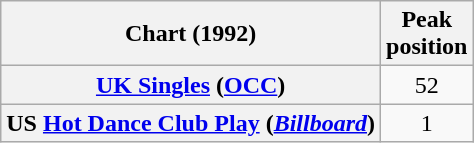<table class="wikitable plainrowheaders" style="text-align:center">
<tr>
<th scope="col">Chart (1992)</th>
<th scope="col">Peak<br>position</th>
</tr>
<tr>
<th scope="row"><a href='#'>UK Singles</a> (<a href='#'>OCC</a>)</th>
<td>52</td>
</tr>
<tr>
<th scope="row">US <a href='#'>Hot Dance Club Play</a> (<em><a href='#'>Billboard</a></em>)</th>
<td>1</td>
</tr>
</table>
